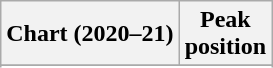<table class="wikitable sortable plainrowheaders">
<tr>
<th scope="col">Chart (2020–21)</th>
<th scope="col">Peak<br>position</th>
</tr>
<tr>
</tr>
<tr>
</tr>
</table>
